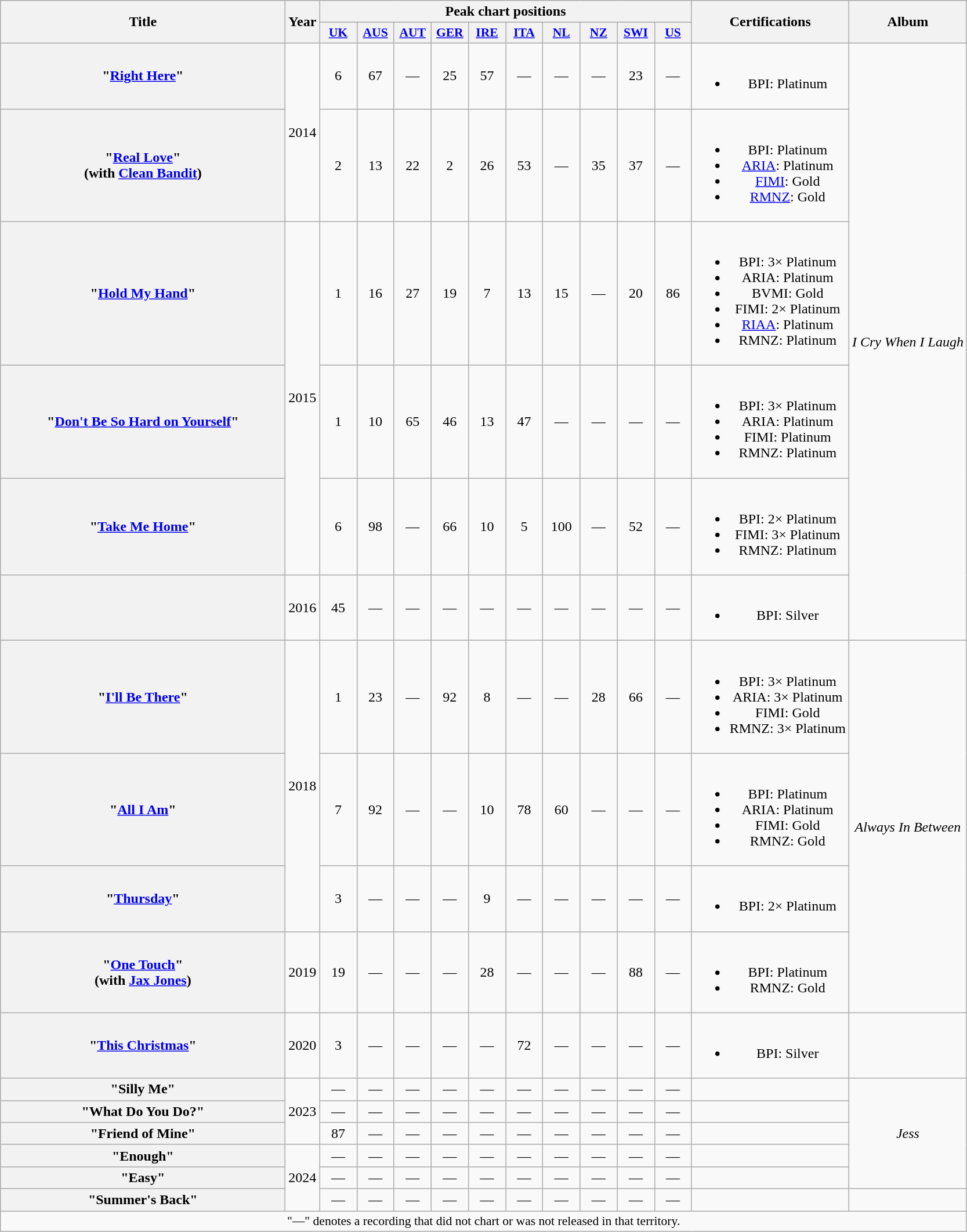<table class="wikitable plainrowheaders" style="text-align:center;">
<tr>
<th scope="col" rowspan="2" style="width:20em;">Title</th>
<th scope="col" rowspan="2" style="width:1em;">Year</th>
<th scope="col" colspan="10">Peak chart positions</th>
<th scope="col" rowspan="2">Certifications</th>
<th scope="col" rowspan="2">Album</th>
</tr>
<tr>
<th scope="col" style="width:2.5em;font-size:90%;"><a href='#'>UK</a><br></th>
<th scope="col" style="width:2.5em;font-size:90%;"><a href='#'>AUS</a><br></th>
<th scope="col" style="width:2.5em;font-size:90%;"><a href='#'>AUT</a><br></th>
<th scope="col" style="width:2.5em;font-size:90%;"><a href='#'>GER</a><br></th>
<th scope="col" style="width:2.5em;font-size:90%;"><a href='#'>IRE</a><br></th>
<th scope="col" style="width:2.5em;font-size:90%;"><a href='#'>ITA</a><br></th>
<th scope="col" style="width:2.5em;font-size:90%;"><a href='#'>NL</a><br></th>
<th scope="col" style="width:2.5em;font-size:90%;"><a href='#'>NZ</a><br></th>
<th scope="col" style="width:2.5em;font-size:90%;"><a href='#'>SWI</a><br></th>
<th scope="col" style="width:2.5em;font-size:90%;"><a href='#'>US</a><br></th>
</tr>
<tr>
<th scope="row">"<a href='#'>Right Here</a>"</th>
<td rowspan="2">2014</td>
<td>6</td>
<td>67</td>
<td>—</td>
<td>25</td>
<td>57</td>
<td>—</td>
<td>—</td>
<td>—</td>
<td>23</td>
<td>—</td>
<td><br><ul><li>BPI: Platinum</li></ul></td>
<td rowspan="6"><em>I Cry When I Laugh</em></td>
</tr>
<tr>
<th scope="row">"<a href='#'>Real Love</a>"<br><span>(with <a href='#'>Clean Bandit</a>)</span></th>
<td>2</td>
<td>13</td>
<td>22</td>
<td>2</td>
<td>26</td>
<td>53</td>
<td>—</td>
<td>35</td>
<td>37</td>
<td>—</td>
<td><br><ul><li>BPI: Platinum</li><li><a href='#'>ARIA</a>: Platinum</li><li><a href='#'>FIMI</a>: Gold</li><li><a href='#'>RMNZ</a>: Gold</li></ul></td>
</tr>
<tr>
<th scope="row">"<a href='#'>Hold My Hand</a>"</th>
<td rowspan="3">2015</td>
<td>1</td>
<td>16</td>
<td>27</td>
<td>19</td>
<td>7</td>
<td>13</td>
<td>15</td>
<td>—</td>
<td>20</td>
<td>86</td>
<td><br><ul><li>BPI: 3× Platinum</li><li>ARIA: Platinum</li><li>BVMI: Gold</li><li>FIMI: 2× Platinum</li><li><a href='#'>RIAA</a>: Platinum</li><li>RMNZ: Platinum</li></ul></td>
</tr>
<tr>
<th scope="row">"<a href='#'>Don't Be So Hard on Yourself</a>"</th>
<td>1</td>
<td>10</td>
<td>65</td>
<td>46</td>
<td>13</td>
<td>47</td>
<td>—</td>
<td>—</td>
<td>—</td>
<td>—</td>
<td><br><ul><li>BPI: 3× Platinum</li><li>ARIA: Platinum</li><li>FIMI: Platinum</li><li>RMNZ: Platinum</li></ul></td>
</tr>
<tr>
<th scope="row">"<a href='#'>Take Me Home</a>"</th>
<td>6</td>
<td>98</td>
<td>—</td>
<td>66</td>
<td>10</td>
<td>5</td>
<td>100</td>
<td>—</td>
<td>52</td>
<td>—</td>
<td><br><ul><li>BPI: 2× Platinum</li><li>FIMI: 3× Platinum</li><li>RMNZ: Platinum</li></ul></td>
</tr>
<tr>
<th scope="row"></th>
<td>2016</td>
<td>45</td>
<td>—</td>
<td>—</td>
<td>—</td>
<td>—</td>
<td>—</td>
<td>—</td>
<td>—</td>
<td>—</td>
<td>—</td>
<td><br><ul><li>BPI: Silver</li></ul></td>
</tr>
<tr>
<th scope="row">"<a href='#'>I'll Be There</a>"</th>
<td rowspan="3">2018</td>
<td>1</td>
<td>23</td>
<td>—</td>
<td>92</td>
<td>8</td>
<td>—</td>
<td>—</td>
<td>28</td>
<td>66</td>
<td>—</td>
<td><br><ul><li>BPI: 3× Platinum</li><li>ARIA: 3× Platinum</li><li>FIMI: Gold</li><li>RMNZ: 3× Platinum</li></ul></td>
<td rowspan="4"><em>Always In Between</em></td>
</tr>
<tr>
<th scope="row">"<a href='#'>All I Am</a>"</th>
<td>7</td>
<td>92</td>
<td>—</td>
<td>—</td>
<td>10</td>
<td>78</td>
<td>60</td>
<td>—</td>
<td>—</td>
<td>—</td>
<td><br><ul><li>BPI: Platinum</li><li>ARIA: Platinum</li><li>FIMI: Gold</li><li>RMNZ: Gold</li></ul></td>
</tr>
<tr>
<th scope="row">"<a href='#'>Thursday</a>"</th>
<td>3</td>
<td>—</td>
<td>—</td>
<td>—</td>
<td>9</td>
<td>—</td>
<td>—</td>
<td>—</td>
<td>—</td>
<td>—</td>
<td><br><ul><li>BPI: 2× Platinum</li></ul></td>
</tr>
<tr>
<th scope="row">"<a href='#'>One Touch</a>"<br><span>(with <a href='#'>Jax Jones</a>)</span></th>
<td>2019</td>
<td>19</td>
<td>—</td>
<td>—</td>
<td>—</td>
<td>28</td>
<td>—</td>
<td>—</td>
<td>—</td>
<td>88</td>
<td>—</td>
<td><br><ul><li>BPI: Platinum</li><li>RMNZ: Gold</li></ul></td>
</tr>
<tr>
<th scope="row">"<a href='#'>This Christmas</a>"</th>
<td>2020</td>
<td>3</td>
<td>—</td>
<td>—</td>
<td>—</td>
<td>—</td>
<td>72</td>
<td>—</td>
<td>—</td>
<td>—</td>
<td>—</td>
<td><br><ul><li>BPI: Silver</li></ul></td>
<td></td>
</tr>
<tr>
<th scope="row">"Silly Me"</th>
<td rowspan="3">2023</td>
<td>—</td>
<td>—</td>
<td>—</td>
<td>—</td>
<td>—</td>
<td>—</td>
<td>—</td>
<td>—</td>
<td>—</td>
<td>—</td>
<td></td>
<td rowspan="5"><em>Jess</em></td>
</tr>
<tr>
<th scope="row">"What Do You Do?"</th>
<td>—</td>
<td>—</td>
<td>—</td>
<td>—</td>
<td>—</td>
<td>—</td>
<td>—</td>
<td>—</td>
<td>—</td>
<td>—</td>
<td></td>
</tr>
<tr>
<th scope="row">"Friend of Mine"</th>
<td>87</td>
<td>—</td>
<td>—</td>
<td>—</td>
<td>—</td>
<td>—</td>
<td>—</td>
<td>—</td>
<td>—</td>
<td>—</td>
<td></td>
</tr>
<tr>
<th scope="row">"Enough"</th>
<td rowspan="3">2024</td>
<td>—</td>
<td>—</td>
<td>—</td>
<td>—</td>
<td>—</td>
<td>—</td>
<td>—</td>
<td>—</td>
<td>—</td>
<td>—</td>
<td></td>
</tr>
<tr>
<th scope="row">"Easy"</th>
<td>—</td>
<td>—</td>
<td>—</td>
<td>—</td>
<td>—</td>
<td>—</td>
<td>—</td>
<td>—</td>
<td>—</td>
<td>—</td>
<td></td>
</tr>
<tr>
<th scope="row">"Summer's Back"<br></th>
<td>—</td>
<td>—</td>
<td>—</td>
<td>—</td>
<td>—</td>
<td>—</td>
<td>—</td>
<td>—</td>
<td>—</td>
<td>—</td>
<td></td>
<td></td>
</tr>
<tr>
<td colspan="14" style="font-size:90%">"—" denotes a recording that did not chart or was not released in that territory.</td>
</tr>
</table>
